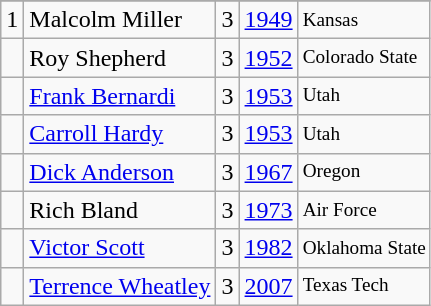<table class="wikitable">
<tr>
</tr>
<tr>
<td>1</td>
<td>Malcolm Miller</td>
<td>3</td>
<td><a href='#'>1949</a></td>
<td style="font-size:80%;">Kansas</td>
</tr>
<tr>
<td></td>
<td>Roy Shepherd</td>
<td>3</td>
<td><a href='#'>1952</a></td>
<td style="font-size:80%;">Colorado State</td>
</tr>
<tr>
<td></td>
<td><a href='#'>Frank Bernardi</a></td>
<td>3</td>
<td><a href='#'>1953</a></td>
<td style="font-size:80%;">Utah</td>
</tr>
<tr>
<td></td>
<td><a href='#'>Carroll Hardy</a></td>
<td>3</td>
<td><a href='#'>1953</a></td>
<td style="font-size:80%;">Utah</td>
</tr>
<tr>
<td></td>
<td><a href='#'>Dick Anderson</a></td>
<td>3</td>
<td><a href='#'>1967</a></td>
<td style="font-size:80%;">Oregon</td>
</tr>
<tr>
<td></td>
<td>Rich Bland</td>
<td>3</td>
<td><a href='#'>1973</a></td>
<td style="font-size:80%;">Air Force</td>
</tr>
<tr>
<td></td>
<td><a href='#'>Victor Scott</a></td>
<td>3</td>
<td><a href='#'>1982</a></td>
<td style="font-size:80%;">Oklahoma State</td>
</tr>
<tr>
<td></td>
<td><a href='#'>Terrence Wheatley</a></td>
<td>3</td>
<td><a href='#'>2007</a></td>
<td style="font-size:80%;">Texas Tech</td>
</tr>
</table>
